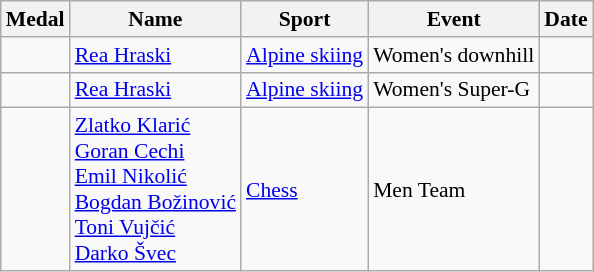<table class="wikitable sortable" style="font-size: 90%;">
<tr>
<th>Medal</th>
<th>Name</th>
<th>Sport</th>
<th>Event</th>
<th>Date</th>
</tr>
<tr>
<td></td>
<td><a href='#'>Rea Hraski</a></td>
<td><a href='#'>Alpine skiing</a></td>
<td>Women's downhill</td>
<td></td>
</tr>
<tr>
<td></td>
<td><a href='#'>Rea Hraski</a></td>
<td><a href='#'>Alpine skiing</a></td>
<td>Women's Super-G</td>
<td></td>
</tr>
<tr>
<td></td>
<td><a href='#'>Zlatko Klarić</a><br><a href='#'>Goran Cechi</a><br><a href='#'>Emil Nikolić</a><br><a href='#'>Bogdan Božinović</a><br><a href='#'>Toni Vujčić</a><br><a href='#'>Darko Švec</a></td>
<td><a href='#'>Chess</a></td>
<td>Men Team</td>
<td></td>
</tr>
</table>
